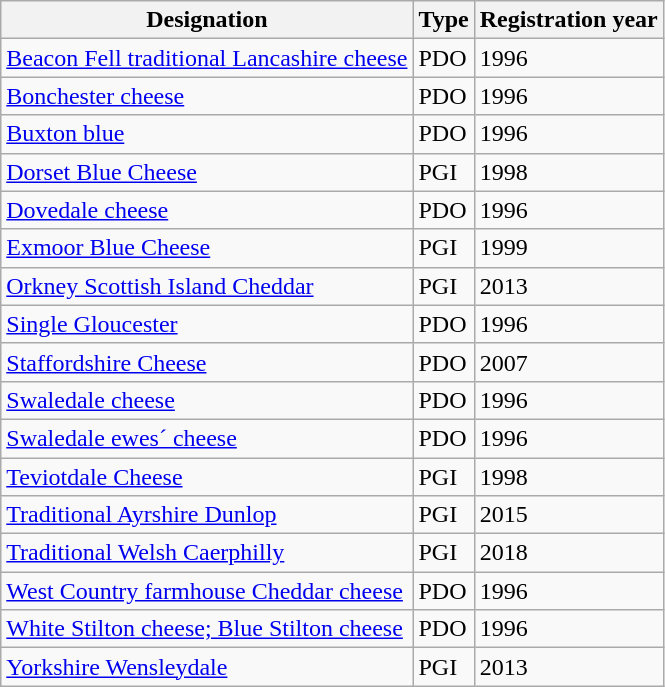<table class="wikitable">
<tr>
<th>Designation</th>
<th>Type</th>
<th>Registration year</th>
</tr>
<tr>
<td><a href='#'>Beacon Fell traditional Lancashire cheese</a></td>
<td>PDO</td>
<td>1996</td>
</tr>
<tr>
<td><a href='#'>Bonchester cheese</a></td>
<td>PDO</td>
<td>1996</td>
</tr>
<tr>
<td><a href='#'>Buxton blue</a></td>
<td>PDO</td>
<td>1996</td>
</tr>
<tr>
<td><a href='#'>Dorset Blue Cheese</a></td>
<td>PGI</td>
<td>1998</td>
</tr>
<tr>
<td><a href='#'>Dovedale cheese</a></td>
<td>PDO</td>
<td>1996</td>
</tr>
<tr>
<td><a href='#'>Exmoor Blue Cheese</a></td>
<td>PGI</td>
<td>1999</td>
</tr>
<tr>
<td><a href='#'>Orkney Scottish Island Cheddar</a></td>
<td>PGI</td>
<td>2013</td>
</tr>
<tr>
<td><a href='#'>Single Gloucester</a></td>
<td>PDO</td>
<td>1996</td>
</tr>
<tr>
<td><a href='#'>Staffordshire Cheese</a></td>
<td>PDO</td>
<td>2007</td>
</tr>
<tr>
<td><a href='#'>Swaledale cheese</a></td>
<td>PDO</td>
<td>1996</td>
</tr>
<tr>
<td><a href='#'>Swaledale ewes´ cheese</a></td>
<td>PDO</td>
<td>1996</td>
</tr>
<tr>
<td><a href='#'>Teviotdale Cheese</a></td>
<td>PGI</td>
<td>1998</td>
</tr>
<tr>
<td><a href='#'>Traditional Ayrshire Dunlop</a></td>
<td>PGI</td>
<td>2015</td>
</tr>
<tr>
<td><a href='#'>Traditional Welsh Caerphilly</a></td>
<td>PGI</td>
<td>2018</td>
</tr>
<tr>
<td><a href='#'>West Country farmhouse Cheddar cheese</a></td>
<td>PDO</td>
<td>1996</td>
</tr>
<tr>
<td><a href='#'>White Stilton cheese; Blue Stilton cheese</a></td>
<td>PDO</td>
<td>1996</td>
</tr>
<tr>
<td><a href='#'>Yorkshire Wensleydale</a></td>
<td>PGI</td>
<td>2013</td>
</tr>
</table>
